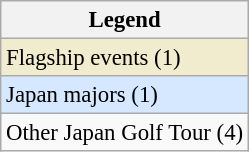<table class="wikitable" style="font-size:95%;">
<tr>
<th>Legend</th>
</tr>
<tr style="background:#f2ecce;">
<td>Flagship events (1)</td>
</tr>
<tr style="background:#D6E8FF;">
<td>Japan majors (1)</td>
</tr>
<tr>
<td>Other Japan Golf Tour (4)</td>
</tr>
</table>
